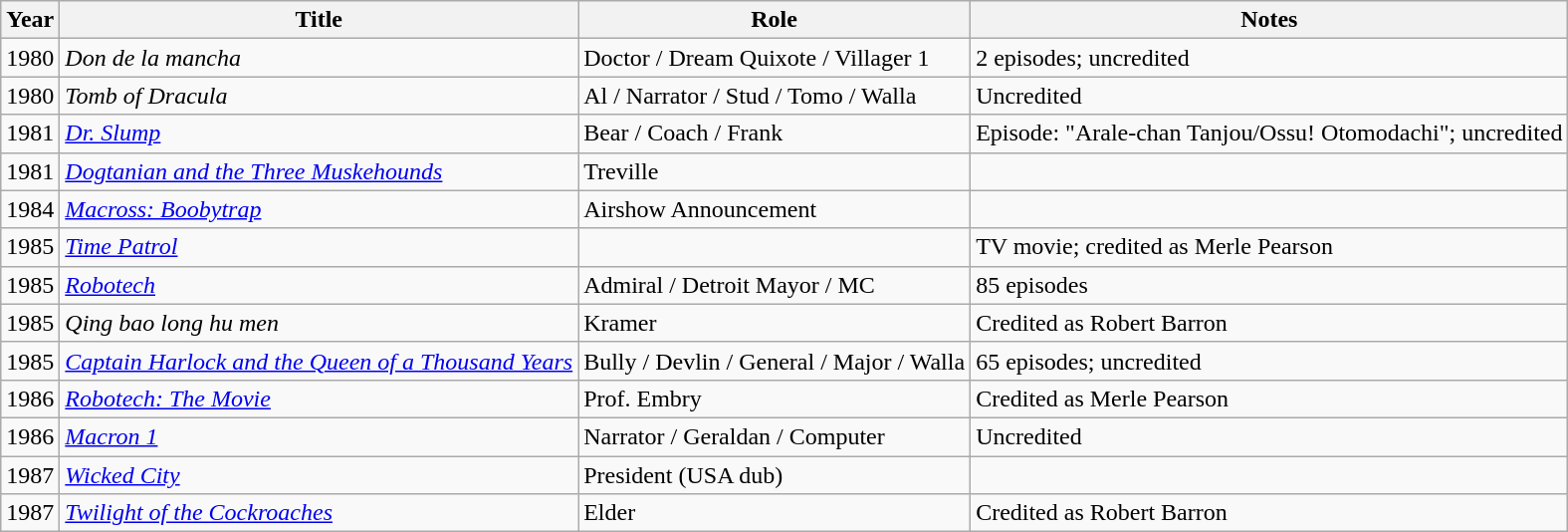<table class="wikitable sortable">
<tr>
<th>Year</th>
<th>Title</th>
<th>Role</th>
<th>Notes</th>
</tr>
<tr>
<td>1980</td>
<td><em>Don de la mancha</em></td>
<td>Doctor / Dream Quixote / Villager 1</td>
<td>2 episodes; uncredited</td>
</tr>
<tr>
<td>1980</td>
<td><em>Tomb of Dracula</em></td>
<td>Al / Narrator / Stud / Tomo / Walla</td>
<td>Uncredited</td>
</tr>
<tr>
<td>1981</td>
<td><em><a href='#'>Dr. Slump</a></em></td>
<td>Bear / Coach / Frank</td>
<td>Episode: "Arale-chan Tanjou/Ossu! Otomodachi"; uncredited</td>
</tr>
<tr>
<td>1981</td>
<td><em><a href='#'>Dogtanian and the Three Muskehounds</a></em></td>
<td>Treville</td>
<td></td>
</tr>
<tr>
<td>1984</td>
<td><em><a href='#'>Macross: Boobytrap</a></em></td>
<td>Airshow Announcement</td>
<td></td>
</tr>
<tr>
<td>1985</td>
<td><em><a href='#'>Time Patrol</a></em></td>
<td></td>
<td>TV movie; credited as Merle Pearson</td>
</tr>
<tr>
<td>1985</td>
<td><em><a href='#'>Robotech</a></em></td>
<td>Admiral / Detroit Mayor / MC</td>
<td>85 episodes</td>
</tr>
<tr>
<td>1985</td>
<td><em>Qing bao long hu men</em></td>
<td>Kramer</td>
<td>Credited as Robert Barron</td>
</tr>
<tr>
<td>1985</td>
<td><em><a href='#'>Captain Harlock and the Queen of a Thousand Years</a></em></td>
<td>Bully / Devlin / General / Major / Walla</td>
<td>65 episodes; uncredited</td>
</tr>
<tr>
<td>1986</td>
<td><em><a href='#'>Robotech: The Movie</a></em></td>
<td>Prof. Embry</td>
<td>Credited as Merle Pearson</td>
</tr>
<tr>
<td>1986</td>
<td><em><a href='#'>Macron 1</a></em></td>
<td>Narrator / Geraldan / Computer</td>
<td>Uncredited</td>
</tr>
<tr>
<td>1987</td>
<td><em><a href='#'>Wicked City</a></em></td>
<td>President (USA dub)</td>
<td></td>
</tr>
<tr>
<td>1987</td>
<td><em><a href='#'>Twilight of the Cockroaches</a></em></td>
<td>Elder</td>
<td>Credited as Robert Barron</td>
</tr>
</table>
